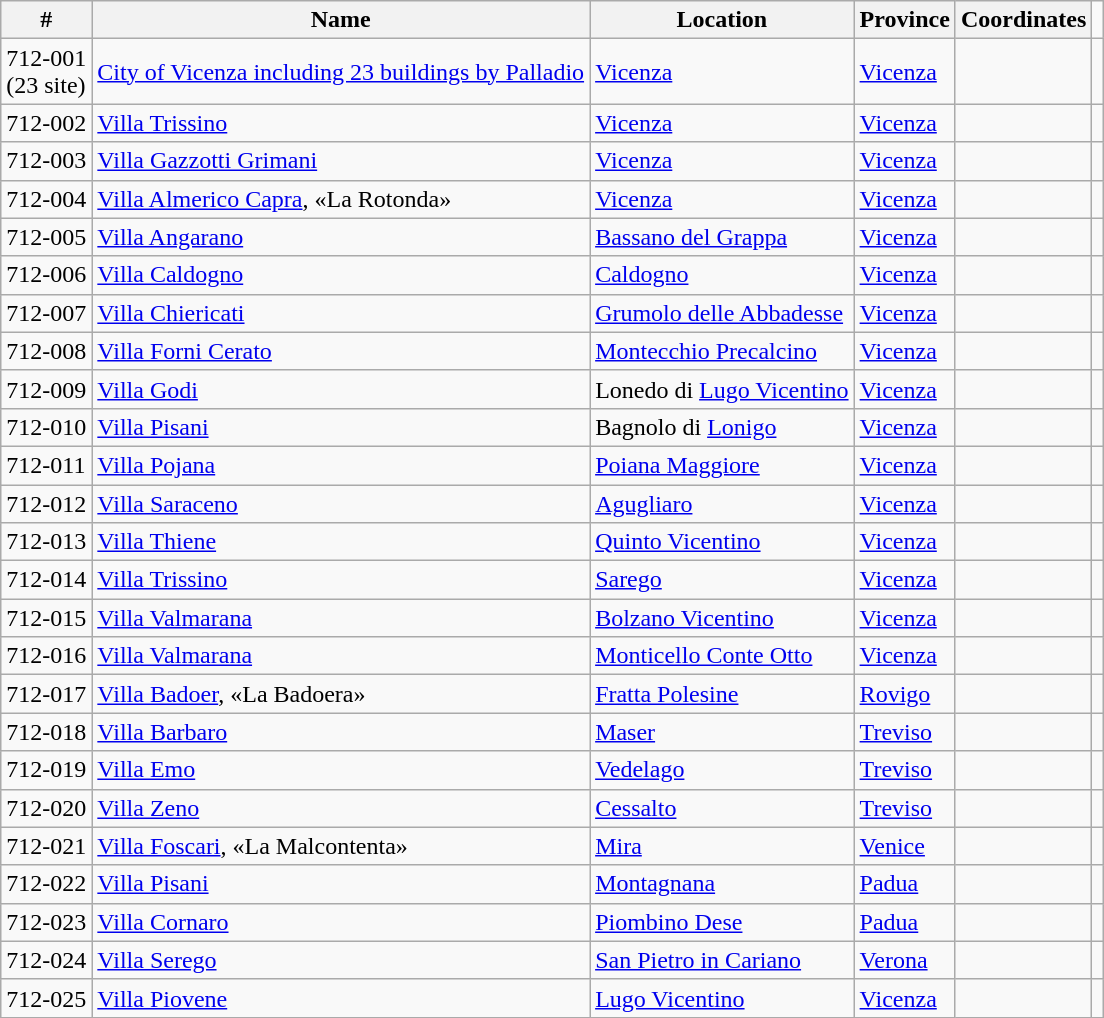<table class="wikitable sortable">
<tr>
<th>#</th>
<th>Name</th>
<th>Location</th>
<th>Province</th>
<th>Coordinates</th>
</tr>
<tr>
<td>712-001<br>(23 site)</td>
<td><a href='#'>City of Vicenza including 23 buildings by Palladio</a></td>
<td><a href='#'>Vicenza</a></td>
<td><a href='#'>Vicenza</a></td>
<td></td>
<td></td>
</tr>
<tr>
<td>712-002</td>
<td><a href='#'>Villa Trissino</a></td>
<td><a href='#'>Vicenza</a></td>
<td><a href='#'>Vicenza</a></td>
<td></td>
<td></td>
</tr>
<tr>
<td>712-003</td>
<td><a href='#'>Villa Gazzotti Grimani</a></td>
<td><a href='#'>Vicenza</a></td>
<td><a href='#'>Vicenza</a></td>
<td></td>
<td></td>
</tr>
<tr>
<td>712-004</td>
<td><a href='#'>Villa Almerico Capra</a>, «La Rotonda»</td>
<td><a href='#'>Vicenza</a></td>
<td><a href='#'>Vicenza</a></td>
<td></td>
<td></td>
</tr>
<tr>
<td>712-005</td>
<td><a href='#'>Villa Angarano</a></td>
<td><a href='#'>Bassano del Grappa</a></td>
<td><a href='#'>Vicenza</a></td>
<td></td>
<td></td>
</tr>
<tr>
<td>712-006</td>
<td><a href='#'>Villa Caldogno</a></td>
<td><a href='#'>Caldogno</a></td>
<td><a href='#'>Vicenza</a></td>
<td></td>
<td></td>
</tr>
<tr>
<td>712-007</td>
<td><a href='#'>Villa Chiericati</a></td>
<td><a href='#'>Grumolo delle Abbadesse</a></td>
<td><a href='#'>Vicenza</a></td>
<td></td>
<td></td>
</tr>
<tr>
<td>712-008</td>
<td><a href='#'>Villa Forni Cerato</a></td>
<td><a href='#'>Montecchio Precalcino</a></td>
<td><a href='#'>Vicenza</a></td>
<td></td>
<td></td>
</tr>
<tr>
<td>712-009</td>
<td><a href='#'>Villa Godi</a></td>
<td>Lonedo di <a href='#'>Lugo Vicentino</a></td>
<td><a href='#'>Vicenza</a></td>
<td></td>
<td></td>
</tr>
<tr>
<td>712-010</td>
<td><a href='#'>Villa Pisani</a></td>
<td>Bagnolo di <a href='#'>Lonigo</a></td>
<td><a href='#'>Vicenza</a></td>
<td></td>
<td></td>
</tr>
<tr>
<td>712-011</td>
<td><a href='#'>Villa Pojana</a></td>
<td><a href='#'>Poiana Maggiore</a></td>
<td><a href='#'>Vicenza</a></td>
<td></td>
<td></td>
</tr>
<tr>
<td>712-012</td>
<td><a href='#'>Villa Saraceno</a></td>
<td><a href='#'>Agugliaro</a></td>
<td><a href='#'>Vicenza</a></td>
<td></td>
<td></td>
</tr>
<tr>
<td>712-013</td>
<td><a href='#'>Villa Thiene</a></td>
<td><a href='#'>Quinto Vicentino</a></td>
<td><a href='#'>Vicenza</a></td>
<td></td>
<td></td>
</tr>
<tr>
<td>712-014</td>
<td><a href='#'>Villa Trissino</a></td>
<td><a href='#'>Sarego</a></td>
<td><a href='#'>Vicenza</a></td>
<td></td>
<td></td>
</tr>
<tr>
<td>712-015</td>
<td><a href='#'>Villa Valmarana</a></td>
<td><a href='#'>Bolzano Vicentino</a></td>
<td><a href='#'>Vicenza</a></td>
<td></td>
<td></td>
</tr>
<tr>
<td>712-016</td>
<td><a href='#'>Villa Valmarana</a></td>
<td><a href='#'>Monticello Conte Otto</a></td>
<td><a href='#'>Vicenza</a></td>
<td></td>
<td></td>
</tr>
<tr>
<td>712-017</td>
<td><a href='#'>Villa Badoer</a>, «La Badoera»</td>
<td><a href='#'>Fratta Polesine</a></td>
<td><a href='#'>Rovigo</a></td>
<td></td>
<td></td>
</tr>
<tr>
<td>712-018</td>
<td><a href='#'>Villa Barbaro</a></td>
<td><a href='#'>Maser</a></td>
<td><a href='#'>Treviso</a></td>
<td></td>
<td></td>
</tr>
<tr>
<td>712-019</td>
<td><a href='#'>Villa Emo</a></td>
<td><a href='#'>Vedelago</a></td>
<td><a href='#'>Treviso</a></td>
<td></td>
<td></td>
</tr>
<tr>
<td>712-020</td>
<td><a href='#'>Villa Zeno</a></td>
<td><a href='#'>Cessalto</a></td>
<td><a href='#'>Treviso</a></td>
<td></td>
<td></td>
</tr>
<tr>
<td>712-021</td>
<td><a href='#'>Villa Foscari</a>, «La Malcontenta»</td>
<td><a href='#'>Mira</a></td>
<td><a href='#'>Venice</a></td>
<td></td>
<td></td>
</tr>
<tr>
<td>712-022</td>
<td><a href='#'>Villa Pisani</a></td>
<td><a href='#'>Montagnana</a></td>
<td><a href='#'>Padua</a></td>
<td></td>
<td></td>
</tr>
<tr>
<td>712-023</td>
<td><a href='#'>Villa Cornaro</a></td>
<td><a href='#'>Piombino Dese</a></td>
<td><a href='#'>Padua</a></td>
<td></td>
<td></td>
</tr>
<tr>
<td>712-024</td>
<td><a href='#'>Villa Serego</a></td>
<td><a href='#'>San Pietro in Cariano</a></td>
<td><a href='#'>Verona</a></td>
<td></td>
<td></td>
</tr>
<tr>
<td>712-025</td>
<td><a href='#'>Villa Piovene</a></td>
<td><a href='#'>Lugo Vicentino</a></td>
<td><a href='#'>Vicenza</a></td>
<td></td>
<td></td>
</tr>
</table>
